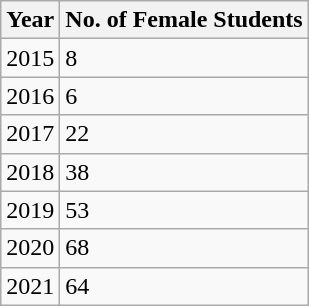<table class="wikitable">
<tr>
<th>Year</th>
<th>No. of Female Students</th>
</tr>
<tr>
<td>2015</td>
<td>8</td>
</tr>
<tr>
<td>2016</td>
<td>6</td>
</tr>
<tr>
<td>2017</td>
<td>22</td>
</tr>
<tr>
<td>2018</td>
<td>38</td>
</tr>
<tr>
<td>2019</td>
<td>53</td>
</tr>
<tr>
<td>2020</td>
<td>68</td>
</tr>
<tr>
<td>2021</td>
<td>64</td>
</tr>
</table>
